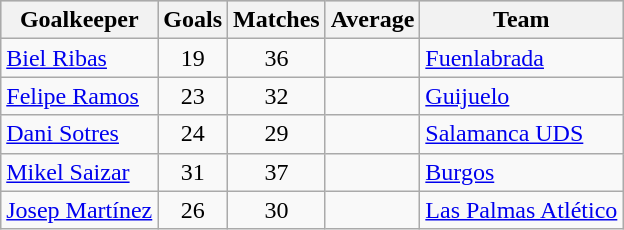<table class="wikitable sortable" class="wikitable">
<tr style="background:#ccc; text-align:center;">
<th>Goalkeeper</th>
<th>Goals</th>
<th>Matches</th>
<th>Average</th>
<th>Team</th>
</tr>
<tr>
<td> <a href='#'>Biel Ribas</a></td>
<td style="text-align:center;">19</td>
<td style="text-align:center;">36</td>
<td style="text-align:center;"></td>
<td><a href='#'>Fuenlabrada</a></td>
</tr>
<tr>
<td> <a href='#'>Felipe Ramos</a></td>
<td style="text-align:center;">23</td>
<td style="text-align:center;">32</td>
<td style="text-align:center;"></td>
<td><a href='#'>Guijuelo</a></td>
</tr>
<tr>
<td> <a href='#'>Dani Sotres</a></td>
<td style="text-align:center;">24</td>
<td style="text-align:center;">29</td>
<td style="text-align:center;"></td>
<td><a href='#'>Salamanca UDS</a></td>
</tr>
<tr>
<td> <a href='#'>Mikel Saizar</a></td>
<td style="text-align:center;">31</td>
<td style="text-align:center;">37</td>
<td style="text-align:center;"></td>
<td><a href='#'>Burgos</a></td>
</tr>
<tr>
<td> <a href='#'>Josep Martínez</a></td>
<td style="text-align:center;">26</td>
<td style="text-align:center;">30</td>
<td style="text-align:center;"></td>
<td><a href='#'>Las Palmas Atlético</a></td>
</tr>
</table>
